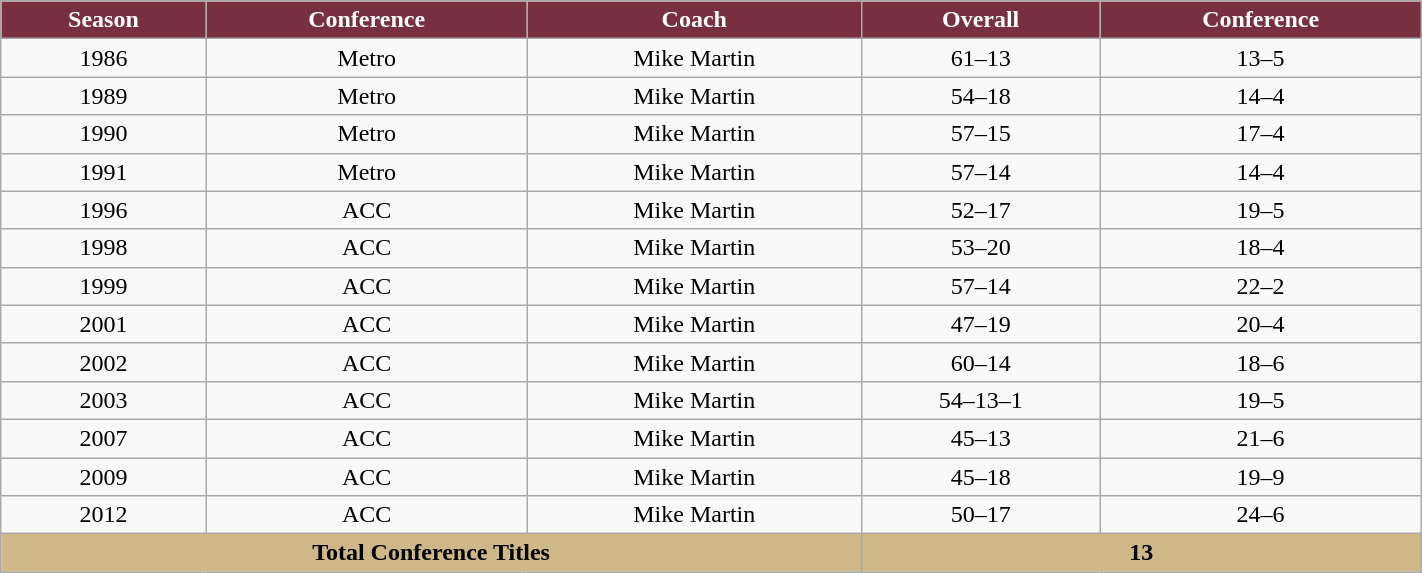<table cellpadding="1" style="width:75%;" class="wikitable">
<tr>
<th style="background:#782F40; color:white;">Season</th>
<th style="background:#782F40; color:white;">Conference</th>
<th style="background:#782F40; color:white;">Coach</th>
<th style="background:#782F40; color:white;">Overall</th>
<th style="background:#782F40; color:white;">Conference</th>
</tr>
<tr style="text-align:center;">
<td>1986</td>
<td>Metro</td>
<td>Mike Martin</td>
<td>61–13</td>
<td>13–5</td>
</tr>
<tr style="text-align:center;">
<td>1989</td>
<td>Metro</td>
<td>Mike Martin</td>
<td>54–18</td>
<td>14–4</td>
</tr>
<tr style="text-align:center;">
<td>1990</td>
<td>Metro</td>
<td>Mike Martin</td>
<td>57–15</td>
<td>17–4</td>
</tr>
<tr style="text-align:center;">
<td>1991</td>
<td>Metro</td>
<td>Mike Martin</td>
<td>57–14</td>
<td>14–4</td>
</tr>
<tr style="text-align:center;">
<td>1996</td>
<td>ACC</td>
<td>Mike Martin</td>
<td>52–17</td>
<td>19–5</td>
</tr>
<tr style="text-align:center;">
<td>1998</td>
<td>ACC</td>
<td>Mike Martin</td>
<td>53–20</td>
<td>18–4</td>
</tr>
<tr style="text-align:center;">
<td>1999</td>
<td>ACC</td>
<td>Mike Martin</td>
<td>57–14</td>
<td>22–2</td>
</tr>
<tr style="text-align:center;">
<td>2001</td>
<td>ACC</td>
<td>Mike Martin</td>
<td>47–19</td>
<td>20–4</td>
</tr>
<tr style="text-align:center;">
<td>2002</td>
<td>ACC</td>
<td>Mike Martin</td>
<td>60–14</td>
<td>18–6</td>
</tr>
<tr style="text-align:center;">
<td>2003</td>
<td>ACC</td>
<td>Mike Martin</td>
<td>54–13–1</td>
<td>19–5</td>
</tr>
<tr style="text-align:center;">
<td>2007</td>
<td>ACC</td>
<td>Mike Martin</td>
<td>45–13</td>
<td>21–6</td>
</tr>
<tr style="text-align:center;">
<td>2009</td>
<td>ACC</td>
<td>Mike Martin</td>
<td>45–18</td>
<td>19–9</td>
</tr>
<tr style="text-align:center;">
<td>2012</td>
<td>ACC</td>
<td>Mike Martin</td>
<td>50–17</td>
<td>24–6</td>
</tr>
<tr style="text-align:center;" class="sortbottom">
<th colspan=3; style="background:#CEB888; color:black;">Total Conference Titles</th>
<th colspan=2; style="background:#CEB888; color:black;"><strong>13</strong></th>
</tr>
</table>
